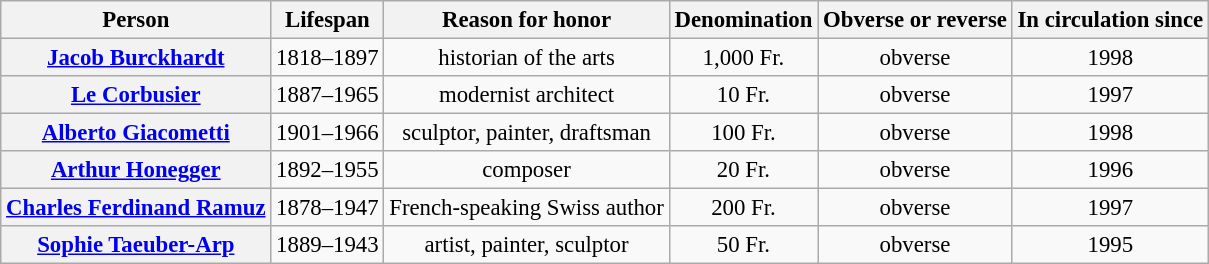<table class="wikitable" style="font-size: 95%; text-align:center;">
<tr>
<th>Person</th>
<th>Lifespan</th>
<th>Reason for honor</th>
<th>Denomination</th>
<th>Obverse or reverse</th>
<th>In circulation since</th>
</tr>
<tr>
<th><a href='#'>Jacob Burckhardt</a></th>
<td>1818–1897</td>
<td>historian of the arts</td>
<td>1,000 Fr.</td>
<td>obverse</td>
<td>1998</td>
</tr>
<tr>
<th><a href='#'>Le Corbusier</a></th>
<td>1887–1965</td>
<td>modernist architect</td>
<td>10 Fr.</td>
<td>obverse</td>
<td>1997</td>
</tr>
<tr>
<th><a href='#'>Alberto Giacometti</a></th>
<td>1901–1966</td>
<td>sculptor, painter, draftsman</td>
<td>100 Fr.</td>
<td>obverse</td>
<td>1998</td>
</tr>
<tr>
<th><a href='#'>Arthur Honegger</a></th>
<td>1892–1955</td>
<td>composer</td>
<td>20 Fr.</td>
<td>obverse</td>
<td>1996</td>
</tr>
<tr>
<th><a href='#'>Charles Ferdinand Ramuz</a></th>
<td>1878–1947</td>
<td>French-speaking Swiss author</td>
<td>200 Fr.</td>
<td>obverse</td>
<td>1997</td>
</tr>
<tr>
<th><a href='#'>Sophie Taeuber-Arp</a></th>
<td>1889–1943</td>
<td>artist, painter, sculptor</td>
<td>50 Fr.</td>
<td>obverse</td>
<td>1995</td>
</tr>
</table>
